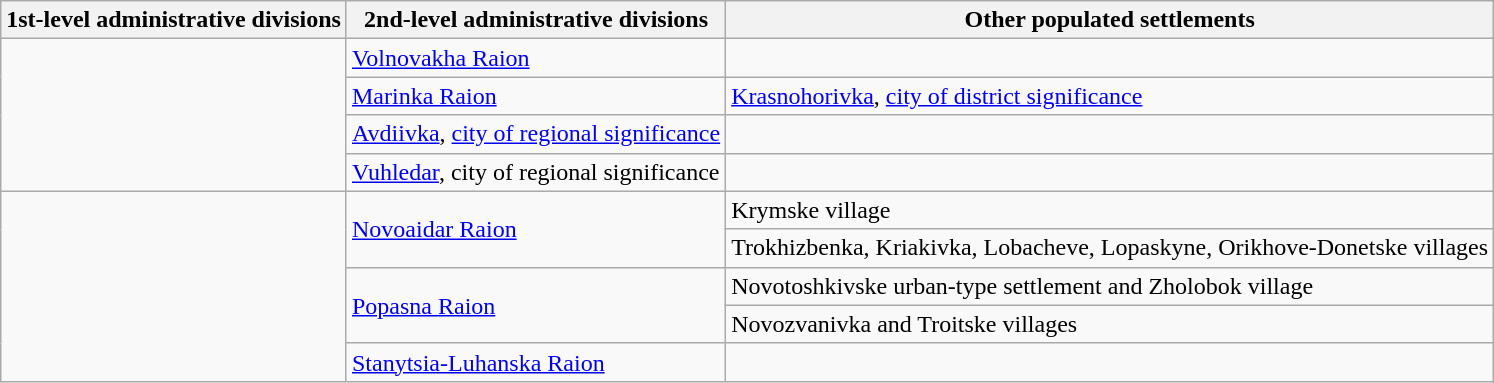<table class="wikitable">
<tr>
<th>1st-level administrative divisions</th>
<th>2nd-level administrative divisions</th>
<th>Other populated settlements</th>
</tr>
<tr>
<td rowspan=4></td>
<td><a href='#'>Volnovakha Raion</a></td>
<td></td>
</tr>
<tr>
<td><a href='#'>Marinka Raion</a></td>
<td><a href='#'>Krasnohorivka</a>, <a href='#'>city of district significance</a></td>
</tr>
<tr>
<td><a href='#'>Avdiivka</a>, <a href='#'>city of regional significance</a></td>
<td></td>
</tr>
<tr>
<td><a href='#'>Vuhledar</a>, city of regional significance</td>
<td></td>
</tr>
<tr>
<td rowspan=5></td>
<td rowspan=2><a href='#'>Novoaidar Raion</a></td>
<td>Krymske village</td>
</tr>
<tr>
<td>Trokhizbenka, Kriakivka, Lobacheve, Lopaskyne, Orikhove-Donetske villages</td>
</tr>
<tr>
<td rowspan=2><a href='#'>Popasna Raion</a></td>
<td>Novotoshkivske urban-type settlement and Zholobok village</td>
</tr>
<tr>
<td>Novozvanivka and Troitske villages</td>
</tr>
<tr>
<td><a href='#'>Stanytsia-Luhanska Raion</a></td>
<td></td>
</tr>
</table>
